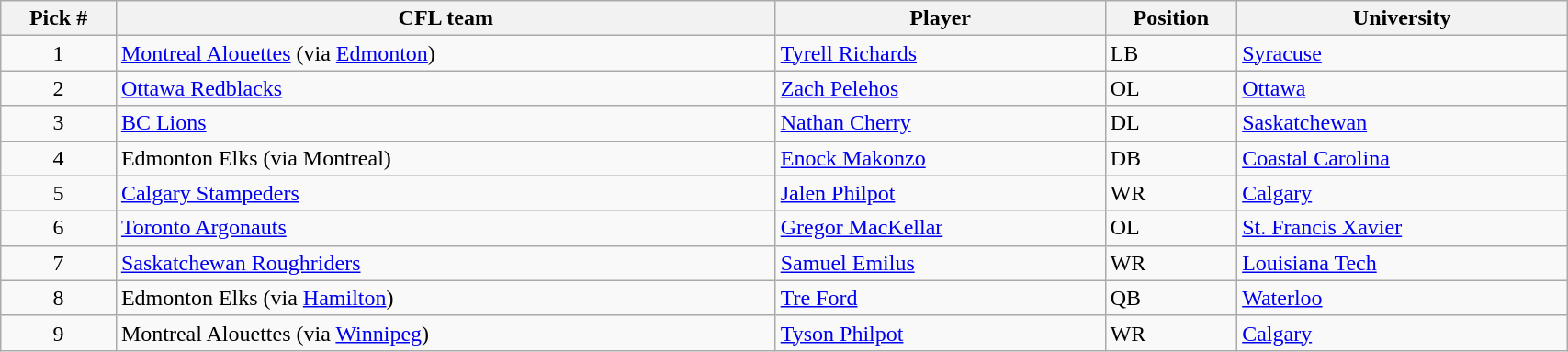<table class="wikitable" style="width: 90%">
<tr>
<th width=7%>Pick #</th>
<th width=40%>CFL team</th>
<th width=20%>Player</th>
<th width=8%>Position</th>
<th width=20%>University</th>
</tr>
<tr>
<td align=center>1</td>
<td><a href='#'>Montreal Alouettes</a> (via <a href='#'>Edmonton</a>)</td>
<td><a href='#'>Tyrell Richards</a></td>
<td>LB</td>
<td><a href='#'>Syracuse</a></td>
</tr>
<tr>
<td align=center>2</td>
<td><a href='#'>Ottawa Redblacks</a></td>
<td><a href='#'>Zach Pelehos</a></td>
<td>OL</td>
<td><a href='#'>Ottawa</a></td>
</tr>
<tr>
<td align=center>3</td>
<td><a href='#'>BC Lions</a></td>
<td><a href='#'>Nathan Cherry</a></td>
<td>DL</td>
<td><a href='#'>Saskatchewan</a></td>
</tr>
<tr>
<td align=center>4</td>
<td>Edmonton Elks (via Montreal)</td>
<td><a href='#'>Enock Makonzo</a></td>
<td>DB</td>
<td><a href='#'>Coastal Carolina</a></td>
</tr>
<tr>
<td align=center>5</td>
<td><a href='#'>Calgary Stampeders</a></td>
<td><a href='#'>Jalen Philpot</a></td>
<td>WR</td>
<td><a href='#'>Calgary</a></td>
</tr>
<tr>
<td align=center>6</td>
<td><a href='#'>Toronto Argonauts</a></td>
<td><a href='#'>Gregor MacKellar</a></td>
<td>OL</td>
<td><a href='#'>St. Francis Xavier</a></td>
</tr>
<tr>
<td align=center>7</td>
<td><a href='#'>Saskatchewan Roughriders</a></td>
<td><a href='#'>Samuel Emilus</a></td>
<td>WR</td>
<td><a href='#'>Louisiana Tech</a></td>
</tr>
<tr>
<td align=center>8</td>
<td>Edmonton Elks (via <a href='#'>Hamilton</a>)</td>
<td><a href='#'>Tre Ford</a></td>
<td>QB</td>
<td><a href='#'>Waterloo</a></td>
</tr>
<tr>
<td align=center>9</td>
<td>Montreal Alouettes (via <a href='#'>Winnipeg</a>)</td>
<td><a href='#'>Tyson Philpot</a></td>
<td>WR</td>
<td><a href='#'>Calgary</a></td>
</tr>
</table>
